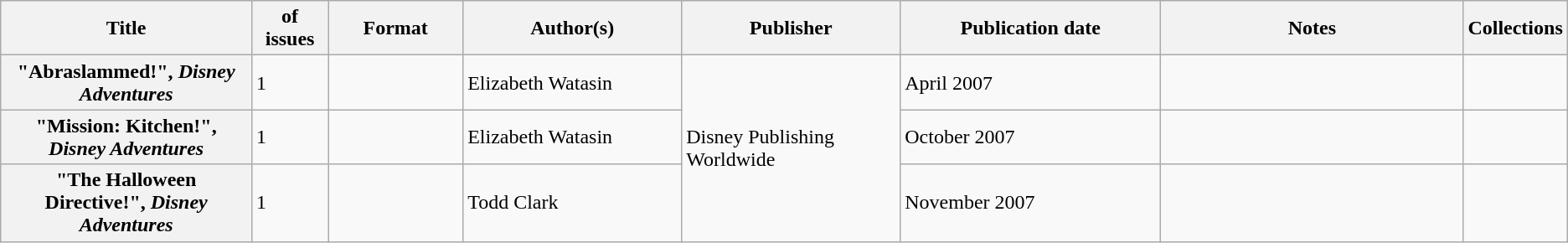<table class="wikitable">
<tr>
<th>Title</th>
<th style="width:40pt"> of issues</th>
<th style="width:75pt">Format</th>
<th style="width:125pt">Author(s)</th>
<th style="width:125pt">Publisher</th>
<th style="width:150pt">Publication date</th>
<th style="width:175pt">Notes</th>
<th>Collections</th>
</tr>
<tr>
<th>"Abraslammed!", <em>Disney Adventures</em></th>
<td>1</td>
<td></td>
<td>Elizabeth Watasin</td>
<td rowspan="3">Disney Publishing Worldwide</td>
<td>April 2007</td>
<td></td>
<td></td>
</tr>
<tr>
<th>"Mission: Kitchen!", <em>Disney Adventures</em></th>
<td>1</td>
<td></td>
<td>Elizabeth Watasin</td>
<td>October 2007</td>
<td></td>
<td></td>
</tr>
<tr>
<th>"The Halloween Directive!", <em>Disney Adventures</em></th>
<td>1</td>
<td></td>
<td>Todd Clark</td>
<td>November 2007</td>
<td></td>
<td></td>
</tr>
</table>
